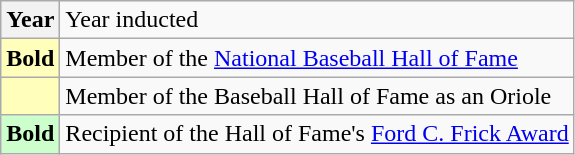<table class="wikitable">
<tr>
<th scope="row">Year</th>
<td>Year inducted</td>
</tr>
<tr>
<th scope="row" style="background:#ffb;"><strong>Bold</strong></th>
<td>Member of the <a href='#'>National Baseball Hall of Fame</a></td>
</tr>
<tr>
<th scope="row" style="background:#ffb;"></th>
<td>Member of the Baseball Hall of Fame as an Oriole</td>
</tr>
<tr>
<th scope="row" style="background:#cfc;"><strong>Bold</strong></th>
<td>Recipient of the Hall of Fame's <a href='#'>Ford C. Frick Award</a></td>
</tr>
</table>
